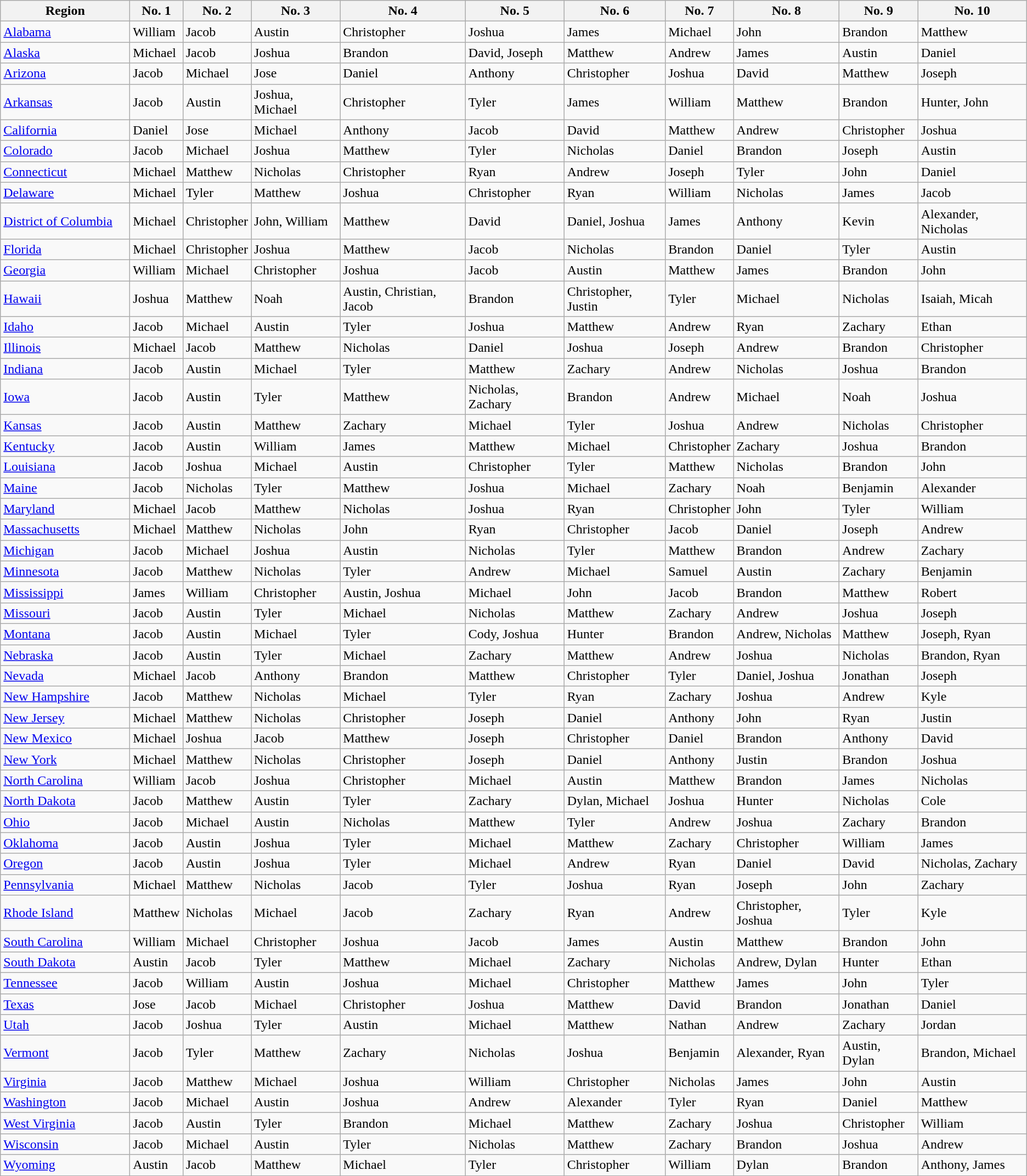<table class="wikitable sortable mw-collapsible" style="min-width:22em">
<tr>
<th width=150>Region</th>
<th>No. 1</th>
<th>No. 2</th>
<th>No. 3</th>
<th>No. 4</th>
<th>No. 5</th>
<th>No. 6</th>
<th>No. 7</th>
<th>No. 8</th>
<th>No. 9</th>
<th>No. 10</th>
</tr>
<tr>
<td><a href='#'>Alabama</a></td>
<td>William</td>
<td>Jacob</td>
<td>Austin</td>
<td>Christopher</td>
<td>Joshua</td>
<td>James</td>
<td>Michael</td>
<td>John</td>
<td>Brandon</td>
<td>Matthew</td>
</tr>
<tr>
<td><a href='#'>Alaska</a></td>
<td>Michael</td>
<td>Jacob</td>
<td>Joshua</td>
<td>Brandon</td>
<td>David, Joseph</td>
<td>Matthew</td>
<td>Andrew</td>
<td>James</td>
<td>Austin</td>
<td>Daniel</td>
</tr>
<tr>
<td><a href='#'>Arizona</a></td>
<td>Jacob</td>
<td>Michael</td>
<td>Jose</td>
<td>Daniel</td>
<td>Anthony</td>
<td>Christopher</td>
<td>Joshua</td>
<td>David</td>
<td>Matthew</td>
<td>Joseph</td>
</tr>
<tr>
<td><a href='#'>Arkansas</a></td>
<td>Jacob</td>
<td>Austin</td>
<td>Joshua, Michael</td>
<td>Christopher</td>
<td>Tyler</td>
<td>James</td>
<td>William</td>
<td>Matthew</td>
<td>Brandon</td>
<td>Hunter, John</td>
</tr>
<tr>
<td><a href='#'>California</a></td>
<td>Daniel</td>
<td>Jose</td>
<td>Michael</td>
<td>Anthony</td>
<td>Jacob</td>
<td>David</td>
<td>Matthew</td>
<td>Andrew</td>
<td>Christopher</td>
<td>Joshua</td>
</tr>
<tr>
<td><a href='#'>Colorado</a></td>
<td>Jacob</td>
<td>Michael</td>
<td>Joshua</td>
<td>Matthew</td>
<td>Tyler</td>
<td>Nicholas</td>
<td>Daniel</td>
<td>Brandon</td>
<td>Joseph</td>
<td>Austin</td>
</tr>
<tr>
<td><a href='#'>Connecticut</a></td>
<td>Michael</td>
<td>Matthew</td>
<td>Nicholas</td>
<td>Christopher</td>
<td>Ryan</td>
<td>Andrew</td>
<td>Joseph</td>
<td>Tyler</td>
<td>John</td>
<td>Daniel</td>
</tr>
<tr>
<td><a href='#'>Delaware</a></td>
<td>Michael</td>
<td>Tyler</td>
<td>Matthew</td>
<td>Joshua</td>
<td>Christopher</td>
<td>Ryan</td>
<td>William</td>
<td>Nicholas</td>
<td>James</td>
<td>Jacob</td>
</tr>
<tr>
<td><a href='#'>District of Columbia</a></td>
<td>Michael</td>
<td>Christopher</td>
<td>John, William</td>
<td>Matthew</td>
<td>David</td>
<td>Daniel, Joshua</td>
<td>James</td>
<td>Anthony</td>
<td>Kevin</td>
<td>Alexander, Nicholas</td>
</tr>
<tr>
<td><a href='#'>Florida</a></td>
<td>Michael</td>
<td>Christopher</td>
<td>Joshua</td>
<td>Matthew</td>
<td>Jacob</td>
<td>Nicholas</td>
<td>Brandon</td>
<td>Daniel</td>
<td>Tyler</td>
<td>Austin</td>
</tr>
<tr>
<td><a href='#'>Georgia</a></td>
<td>William</td>
<td>Michael</td>
<td>Christopher</td>
<td>Joshua</td>
<td>Jacob</td>
<td>Austin</td>
<td>Matthew</td>
<td>James</td>
<td>Brandon</td>
<td>John</td>
</tr>
<tr>
<td><a href='#'>Hawaii</a></td>
<td>Joshua</td>
<td>Matthew</td>
<td>Noah</td>
<td>Austin, Christian, Jacob</td>
<td>Brandon</td>
<td>Christopher, Justin</td>
<td>Tyler</td>
<td>Michael</td>
<td>Nicholas</td>
<td>Isaiah, Micah</td>
</tr>
<tr>
<td><a href='#'>Idaho</a></td>
<td>Jacob</td>
<td>Michael</td>
<td>Austin</td>
<td>Tyler</td>
<td>Joshua</td>
<td>Matthew</td>
<td>Andrew</td>
<td>Ryan</td>
<td>Zachary</td>
<td>Ethan</td>
</tr>
<tr>
<td><a href='#'>Illinois</a></td>
<td>Michael</td>
<td>Jacob</td>
<td>Matthew</td>
<td>Nicholas</td>
<td>Daniel</td>
<td>Joshua</td>
<td>Joseph</td>
<td>Andrew</td>
<td>Brandon</td>
<td>Christopher</td>
</tr>
<tr>
<td><a href='#'>Indiana</a></td>
<td>Jacob</td>
<td>Austin</td>
<td>Michael</td>
<td>Tyler</td>
<td>Matthew</td>
<td>Zachary</td>
<td>Andrew</td>
<td>Nicholas</td>
<td>Joshua</td>
<td>Brandon</td>
</tr>
<tr>
<td><a href='#'>Iowa</a></td>
<td>Jacob</td>
<td>Austin</td>
<td>Tyler</td>
<td>Matthew</td>
<td>Nicholas, Zachary</td>
<td>Brandon</td>
<td>Andrew</td>
<td>Michael</td>
<td>Noah</td>
<td>Joshua</td>
</tr>
<tr>
<td><a href='#'>Kansas</a></td>
<td>Jacob</td>
<td>Austin</td>
<td>Matthew</td>
<td>Zachary</td>
<td>Michael</td>
<td>Tyler</td>
<td>Joshua</td>
<td>Andrew</td>
<td>Nicholas</td>
<td>Christopher</td>
</tr>
<tr>
<td><a href='#'>Kentucky</a></td>
<td>Jacob</td>
<td>Austin</td>
<td>William</td>
<td>James</td>
<td>Matthew</td>
<td>Michael</td>
<td>Christopher</td>
<td>Zachary</td>
<td>Joshua</td>
<td>Brandon</td>
</tr>
<tr>
<td><a href='#'>Louisiana</a></td>
<td>Jacob</td>
<td>Joshua</td>
<td>Michael</td>
<td>Austin</td>
<td>Christopher</td>
<td>Tyler</td>
<td>Matthew</td>
<td>Nicholas</td>
<td>Brandon</td>
<td>John</td>
</tr>
<tr>
<td><a href='#'>Maine</a></td>
<td>Jacob</td>
<td>Nicholas</td>
<td>Tyler</td>
<td>Matthew</td>
<td>Joshua</td>
<td>Michael</td>
<td>Zachary</td>
<td>Noah</td>
<td>Benjamin</td>
<td>Alexander</td>
</tr>
<tr>
<td><a href='#'>Maryland</a></td>
<td>Michael</td>
<td>Jacob</td>
<td>Matthew</td>
<td>Nicholas</td>
<td>Joshua</td>
<td>Ryan</td>
<td>Christopher</td>
<td>John</td>
<td>Tyler</td>
<td>William</td>
</tr>
<tr>
<td><a href='#'>Massachusetts</a></td>
<td>Michael</td>
<td>Matthew</td>
<td>Nicholas</td>
<td>John</td>
<td>Ryan</td>
<td>Christopher</td>
<td>Jacob</td>
<td>Daniel</td>
<td>Joseph</td>
<td>Andrew</td>
</tr>
<tr>
<td><a href='#'>Michigan</a></td>
<td>Jacob</td>
<td>Michael</td>
<td>Joshua</td>
<td>Austin</td>
<td>Nicholas</td>
<td>Tyler</td>
<td>Matthew</td>
<td>Brandon</td>
<td>Andrew</td>
<td>Zachary</td>
</tr>
<tr>
<td><a href='#'>Minnesota</a></td>
<td>Jacob</td>
<td>Matthew</td>
<td>Nicholas</td>
<td>Tyler</td>
<td>Andrew</td>
<td>Michael</td>
<td>Samuel</td>
<td>Austin</td>
<td>Zachary</td>
<td>Benjamin</td>
</tr>
<tr>
<td><a href='#'>Mississippi</a></td>
<td>James</td>
<td>William</td>
<td>Christopher</td>
<td>Austin, Joshua</td>
<td>Michael</td>
<td>John</td>
<td>Jacob</td>
<td>Brandon</td>
<td>Matthew</td>
<td>Robert</td>
</tr>
<tr>
<td><a href='#'>Missouri</a></td>
<td>Jacob</td>
<td>Austin</td>
<td>Tyler</td>
<td>Michael</td>
<td>Nicholas</td>
<td>Matthew</td>
<td>Zachary</td>
<td>Andrew</td>
<td>Joshua</td>
<td>Joseph</td>
</tr>
<tr>
<td><a href='#'>Montana</a></td>
<td>Jacob</td>
<td>Austin</td>
<td>Michael</td>
<td>Tyler</td>
<td>Cody, Joshua</td>
<td>Hunter</td>
<td>Brandon</td>
<td>Andrew, Nicholas</td>
<td>Matthew</td>
<td>Joseph, Ryan</td>
</tr>
<tr>
<td><a href='#'>Nebraska</a></td>
<td>Jacob</td>
<td>Austin</td>
<td>Tyler</td>
<td>Michael</td>
<td>Zachary</td>
<td>Matthew</td>
<td>Andrew</td>
<td>Joshua</td>
<td>Nicholas</td>
<td>Brandon, Ryan</td>
</tr>
<tr>
<td><a href='#'>Nevada</a></td>
<td>Michael</td>
<td>Jacob</td>
<td>Anthony</td>
<td>Brandon</td>
<td>Matthew</td>
<td>Christopher</td>
<td>Tyler</td>
<td>Daniel, Joshua</td>
<td>Jonathan</td>
<td>Joseph</td>
</tr>
<tr>
<td><a href='#'>New Hampshire</a></td>
<td>Jacob</td>
<td>Matthew</td>
<td>Nicholas</td>
<td>Michael</td>
<td>Tyler</td>
<td>Ryan</td>
<td>Zachary</td>
<td>Joshua</td>
<td>Andrew</td>
<td>Kyle</td>
</tr>
<tr>
<td><a href='#'>New Jersey</a></td>
<td>Michael</td>
<td>Matthew</td>
<td>Nicholas</td>
<td>Christopher</td>
<td>Joseph</td>
<td>Daniel</td>
<td>Anthony</td>
<td>John</td>
<td>Ryan</td>
<td>Justin</td>
</tr>
<tr>
<td><a href='#'>New Mexico</a></td>
<td>Michael</td>
<td>Joshua</td>
<td>Jacob</td>
<td>Matthew</td>
<td>Joseph</td>
<td>Christopher</td>
<td>Daniel</td>
<td>Brandon</td>
<td>Anthony</td>
<td>David</td>
</tr>
<tr>
<td><a href='#'>New York</a></td>
<td>Michael</td>
<td>Matthew</td>
<td>Nicholas</td>
<td>Christopher</td>
<td>Joseph</td>
<td>Daniel</td>
<td>Anthony</td>
<td>Justin</td>
<td>Brandon</td>
<td>Joshua</td>
</tr>
<tr>
<td><a href='#'>North Carolina</a></td>
<td>William</td>
<td>Jacob</td>
<td>Joshua</td>
<td>Christopher</td>
<td>Michael</td>
<td>Austin</td>
<td>Matthew</td>
<td>Brandon</td>
<td>James</td>
<td>Nicholas</td>
</tr>
<tr>
<td><a href='#'>North Dakota</a></td>
<td>Jacob</td>
<td>Matthew</td>
<td>Austin</td>
<td>Tyler</td>
<td>Zachary</td>
<td>Dylan, Michael</td>
<td>Joshua</td>
<td>Hunter</td>
<td>Nicholas</td>
<td>Cole</td>
</tr>
<tr>
<td><a href='#'>Ohio</a></td>
<td>Jacob</td>
<td>Michael</td>
<td>Austin</td>
<td>Nicholas</td>
<td>Matthew</td>
<td>Tyler</td>
<td>Andrew</td>
<td>Joshua</td>
<td>Zachary</td>
<td>Brandon</td>
</tr>
<tr>
<td><a href='#'>Oklahoma</a></td>
<td>Jacob</td>
<td>Austin</td>
<td>Joshua</td>
<td>Tyler</td>
<td>Michael</td>
<td>Matthew</td>
<td>Zachary</td>
<td>Christopher</td>
<td>William</td>
<td>James</td>
</tr>
<tr>
<td><a href='#'>Oregon</a></td>
<td>Jacob</td>
<td>Austin</td>
<td>Joshua</td>
<td>Tyler</td>
<td>Michael</td>
<td>Andrew</td>
<td>Ryan</td>
<td>Daniel</td>
<td>David</td>
<td>Nicholas, Zachary</td>
</tr>
<tr>
<td><a href='#'>Pennsylvania</a></td>
<td>Michael</td>
<td>Matthew</td>
<td>Nicholas</td>
<td>Jacob</td>
<td>Tyler</td>
<td>Joshua</td>
<td>Ryan</td>
<td>Joseph</td>
<td>John</td>
<td>Zachary</td>
</tr>
<tr>
<td><a href='#'>Rhode Island</a></td>
<td>Matthew</td>
<td>Nicholas</td>
<td>Michael</td>
<td>Jacob</td>
<td>Zachary</td>
<td>Ryan</td>
<td>Andrew</td>
<td>Christopher, Joshua</td>
<td>Tyler</td>
<td>Kyle</td>
</tr>
<tr>
<td><a href='#'>South Carolina</a></td>
<td>William</td>
<td>Michael</td>
<td>Christopher</td>
<td>Joshua</td>
<td>Jacob</td>
<td>James</td>
<td>Austin</td>
<td>Matthew</td>
<td>Brandon</td>
<td>John</td>
</tr>
<tr>
<td><a href='#'>South Dakota</a></td>
<td>Austin</td>
<td>Jacob</td>
<td>Tyler</td>
<td>Matthew</td>
<td>Michael</td>
<td>Zachary</td>
<td>Nicholas</td>
<td>Andrew, Dylan</td>
<td>Hunter</td>
<td>Ethan</td>
</tr>
<tr>
<td><a href='#'>Tennessee</a></td>
<td>Jacob</td>
<td>William</td>
<td>Austin</td>
<td>Joshua</td>
<td>Michael</td>
<td>Christopher</td>
<td>Matthew</td>
<td>James</td>
<td>John</td>
<td>Tyler</td>
</tr>
<tr>
<td><a href='#'>Texas</a></td>
<td>Jose</td>
<td>Jacob</td>
<td>Michael</td>
<td>Christopher</td>
<td>Joshua</td>
<td>Matthew</td>
<td>David</td>
<td>Brandon</td>
<td>Jonathan</td>
<td>Daniel</td>
</tr>
<tr>
<td><a href='#'>Utah</a></td>
<td>Jacob</td>
<td>Joshua</td>
<td>Tyler</td>
<td>Austin</td>
<td>Michael</td>
<td>Matthew</td>
<td>Nathan</td>
<td>Andrew</td>
<td>Zachary</td>
<td>Jordan</td>
</tr>
<tr>
<td><a href='#'>Vermont</a></td>
<td>Jacob</td>
<td>Tyler</td>
<td>Matthew</td>
<td>Zachary</td>
<td>Nicholas</td>
<td>Joshua</td>
<td>Benjamin</td>
<td>Alexander, Ryan</td>
<td>Austin, Dylan</td>
<td>Brandon, Michael</td>
</tr>
<tr>
<td><a href='#'>Virginia</a></td>
<td>Jacob</td>
<td>Matthew</td>
<td>Michael</td>
<td>Joshua</td>
<td>William</td>
<td>Christopher</td>
<td>Nicholas</td>
<td>James</td>
<td>John</td>
<td>Austin</td>
</tr>
<tr>
<td><a href='#'>Washington</a></td>
<td>Jacob</td>
<td>Michael</td>
<td>Austin</td>
<td>Joshua</td>
<td>Andrew</td>
<td>Alexander</td>
<td>Tyler</td>
<td>Ryan</td>
<td>Daniel</td>
<td>Matthew</td>
</tr>
<tr>
<td><a href='#'>West Virginia</a></td>
<td>Jacob</td>
<td>Austin</td>
<td>Tyler</td>
<td>Brandon</td>
<td>Michael</td>
<td>Matthew</td>
<td>Zachary</td>
<td>Joshua</td>
<td>Christopher</td>
<td>William</td>
</tr>
<tr>
<td><a href='#'>Wisconsin</a></td>
<td>Jacob</td>
<td>Michael</td>
<td>Austin</td>
<td>Tyler</td>
<td>Nicholas</td>
<td>Matthew</td>
<td>Zachary</td>
<td>Brandon</td>
<td>Joshua</td>
<td>Andrew</td>
</tr>
<tr>
<td><a href='#'>Wyoming</a></td>
<td>Austin</td>
<td>Jacob</td>
<td>Matthew</td>
<td>Michael</td>
<td>Tyler</td>
<td>Christopher</td>
<td>William</td>
<td>Dylan</td>
<td>Brandon</td>
<td>Anthony, James</td>
</tr>
<tr>
</tr>
</table>
